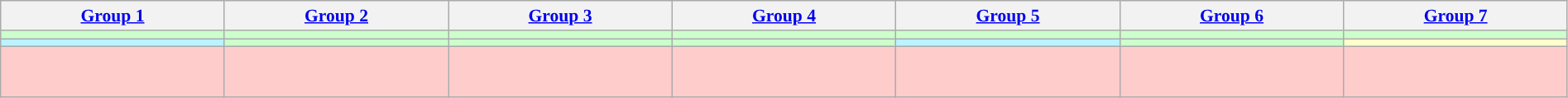<table class="wikitable" style="text-align:center; width:99.96%; font-size:90%;">
<tr>
<th style="width:14.28%"><a href='#'>Group 1</a></th>
<th style="width:14.28%"><a href='#'>Group 2</a></th>
<th style="width:14.28%"><a href='#'>Group 3</a></th>
<th style="width:14.28%"><a href='#'>Group 4</a></th>
<th style="width:14.28%"><a href='#'>Group 5</a></th>
<th style="width:14.28%"><a href='#'>Group 6</a></th>
<th style="width:14.28%"><a href='#'>Group 7</a></th>
</tr>
<tr style="background:#ccffcc;">
<td style="vertical-align:top"></td>
<td style="vertical-align:top"></td>
<td style="vertical-align:top"></td>
<td style="vertical-align:top"></td>
<td style="vertical-align:top"></td>
<td style="vertical-align:top"></td>
<td style="vertical-align:top"></td>
</tr>
<tr style="background:#ccffcc;">
<td style="background:#BBF3FF; vertical-align:top"></td>
<td style="vertical-align:top"></td>
<td style="vertical-align:top"></td>
<td style="vertical-align:top"></td>
<td style="background:#BBF3FF; vertical-align:top"></td>
<td style="vertical-align:top"></td>
<td style="background:#ffffcc; vertical-align:top"></td>
</tr>
<tr style="background:#ffcccc;">
<td style="vertical-align:top"><br></td>
<td style="vertical-align:top"><br><br></td>
<td style="vertical-align:top"><br><br></td>
<td style="vertical-align:top"><br><br></td>
<td style="vertical-align:top"><br></td>
<td style="vertical-align:top"><br><br></td>
<td style="vertical-align:top"><br></td>
</tr>
</table>
